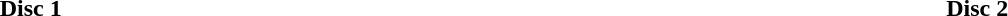<table width=100%>
<tr>
<th>Disc 1</th>
<th>Disc 2</th>
</tr>
<tr>
<td valign=top width=50%><br>

</td>
<td valign=top width=50%><br></td>
</tr>
</table>
